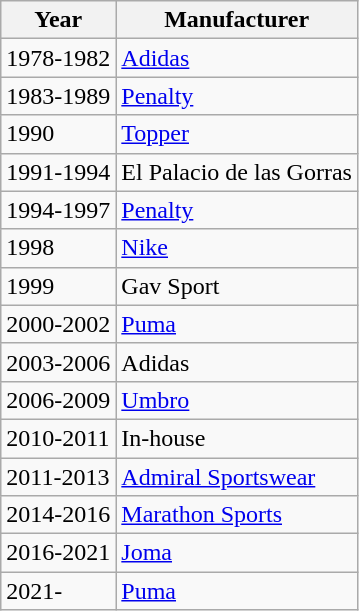<table class="wikitable">
<tr>
<th>Year</th>
<th>Manufacturer</th>
</tr>
<tr>
<td>1978-1982</td>
<td><a href='#'>Adidas</a></td>
</tr>
<tr>
<td>1983-1989</td>
<td><a href='#'>Penalty</a></td>
</tr>
<tr>
<td>1990</td>
<td><a href='#'>Topper</a></td>
</tr>
<tr>
<td>1991-1994</td>
<td>El Palacio de las Gorras</td>
</tr>
<tr>
<td>1994-1997</td>
<td><a href='#'>Penalty</a></td>
</tr>
<tr>
<td>1998</td>
<td><a href='#'>Nike</a></td>
</tr>
<tr>
<td>1999</td>
<td>Gav Sport</td>
</tr>
<tr>
<td>2000-2002</td>
<td><a href='#'>Puma</a></td>
</tr>
<tr>
<td>2003-2006</td>
<td>Adidas</td>
</tr>
<tr>
<td>2006-2009</td>
<td><a href='#'>Umbro</a></td>
</tr>
<tr>
<td>2010-2011</td>
<td>In-house</td>
</tr>
<tr>
<td>2011-2013</td>
<td><a href='#'>Admiral Sportswear</a></td>
</tr>
<tr>
<td>2014-2016</td>
<td><a href='#'>Marathon Sports</a></td>
</tr>
<tr>
<td>2016-2021</td>
<td><a href='#'>Joma</a></td>
</tr>
<tr>
<td>2021-</td>
<td><a href='#'>Puma</a></td>
</tr>
</table>
